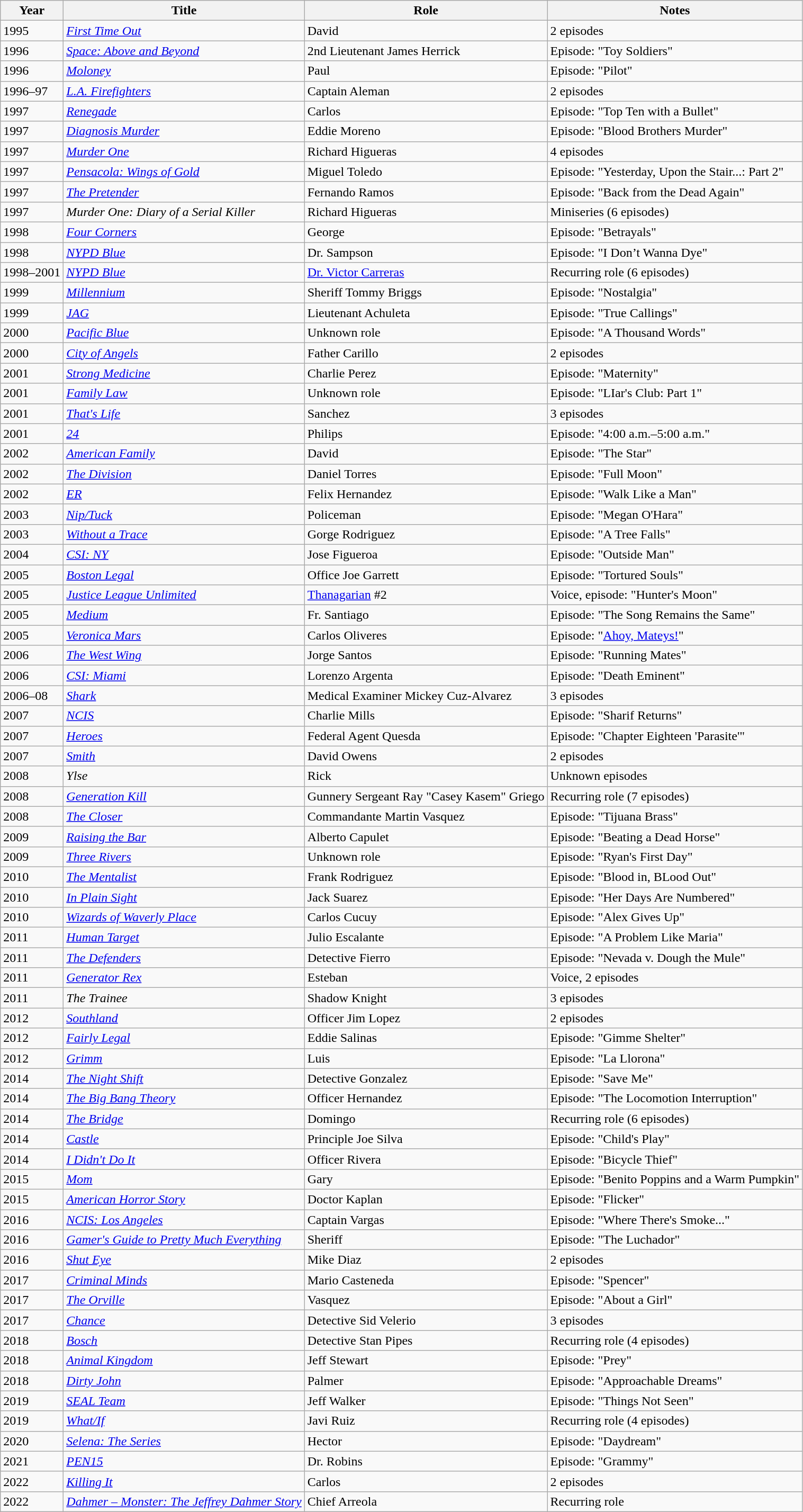<table class="wikitable">
<tr>
<th>Year</th>
<th>Title</th>
<th>Role</th>
<th>Notes</th>
</tr>
<tr>
<td>1995</td>
<td><em><a href='#'>First Time Out</a></em></td>
<td>David</td>
<td>2 episodes</td>
</tr>
<tr>
<td>1996</td>
<td><em><a href='#'>Space: Above and Beyond</a></em></td>
<td>2nd Lieutenant James Herrick</td>
<td>Episode: "Toy Soldiers"</td>
</tr>
<tr>
<td>1996</td>
<td><em><a href='#'>Moloney</a></em></td>
<td>Paul</td>
<td>Episode: "Pilot"</td>
</tr>
<tr>
<td>1996–97</td>
<td><em><a href='#'>L.A. Firefighters</a></em></td>
<td>Captain Aleman</td>
<td>2 episodes</td>
</tr>
<tr>
<td>1997</td>
<td><em><a href='#'>Renegade</a></em></td>
<td>Carlos</td>
<td>Episode: "Top Ten with a Bullet"</td>
</tr>
<tr>
<td>1997</td>
<td><em><a href='#'>Diagnosis Murder</a></em></td>
<td>Eddie Moreno</td>
<td>Episode: "Blood Brothers Murder"</td>
</tr>
<tr>
<td>1997</td>
<td><em><a href='#'>Murder One</a></em></td>
<td>Richard Higueras</td>
<td>4 episodes</td>
</tr>
<tr>
<td>1997</td>
<td><em><a href='#'>Pensacola: Wings of Gold</a></em></td>
<td>Miguel Toledo</td>
<td>Episode: "Yesterday, Upon the Stair...: Part 2"</td>
</tr>
<tr>
<td>1997</td>
<td><em><a href='#'>The Pretender</a></em></td>
<td>Fernando Ramos</td>
<td>Episode: "Back from the Dead Again"</td>
</tr>
<tr>
<td>1997</td>
<td><em>Murder One: Diary of a Serial Killer</em></td>
<td>Richard Higueras</td>
<td>Miniseries (6 episodes)</td>
</tr>
<tr>
<td>1998</td>
<td><em><a href='#'>Four Corners</a></em></td>
<td>George</td>
<td>Episode: "Betrayals"</td>
</tr>
<tr>
<td>1998</td>
<td><em><a href='#'>NYPD Blue</a></em></td>
<td>Dr. Sampson</td>
<td>Episode: "I Don’t Wanna Dye"</td>
</tr>
<tr>
<td>1998–2001</td>
<td><em><a href='#'>NYPD Blue</a></em></td>
<td><a href='#'>Dr. Victor Carreras</a></td>
<td>Recurring role (6 episodes)</td>
</tr>
<tr>
<td>1999</td>
<td><em><a href='#'>Millennium</a></em></td>
<td>Sheriff Tommy Briggs</td>
<td>Episode: "Nostalgia"</td>
</tr>
<tr>
<td>1999</td>
<td><em><a href='#'>JAG</a></em></td>
<td>Lieutenant Achuleta</td>
<td>Episode: "True Callings"</td>
</tr>
<tr>
<td>2000</td>
<td><em><a href='#'>Pacific Blue</a></em></td>
<td>Unknown role</td>
<td>Episode: "A Thousand Words"</td>
</tr>
<tr>
<td>2000</td>
<td><em><a href='#'>City of Angels</a></em></td>
<td>Father Carillo</td>
<td>2 episodes</td>
</tr>
<tr>
<td>2001</td>
<td><em><a href='#'>Strong Medicine</a></em></td>
<td>Charlie Perez</td>
<td>Episode: "Maternity"</td>
</tr>
<tr>
<td>2001</td>
<td><em><a href='#'>Family Law</a></em></td>
<td>Unknown role</td>
<td>Episode: "LIar's Club: Part 1"</td>
</tr>
<tr>
<td>2001</td>
<td><em><a href='#'>That's Life</a></em></td>
<td>Sanchez</td>
<td>3 episodes</td>
</tr>
<tr>
<td>2001</td>
<td><em><a href='#'>24</a></em></td>
<td>Philips</td>
<td>Episode: "4:00 a.m.–5:00 a.m."</td>
</tr>
<tr>
<td>2002</td>
<td><em><a href='#'>American Family</a></em></td>
<td>David</td>
<td>Episode: "The Star"</td>
</tr>
<tr>
<td>2002</td>
<td><em><a href='#'>The Division</a></em></td>
<td>Daniel Torres</td>
<td>Episode: "Full Moon"</td>
</tr>
<tr>
<td>2002</td>
<td><em><a href='#'>ER</a></em></td>
<td>Felix Hernandez</td>
<td>Episode: "Walk Like a Man"</td>
</tr>
<tr>
<td>2003</td>
<td><em><a href='#'>Nip/Tuck</a></em></td>
<td>Policeman</td>
<td>Episode: "Megan O'Hara"</td>
</tr>
<tr>
<td>2003</td>
<td><em><a href='#'>Without a Trace</a></em></td>
<td>Gorge Rodriguez</td>
<td>Episode: "A Tree Falls"</td>
</tr>
<tr>
<td>2004</td>
<td><em><a href='#'>CSI: NY</a></em></td>
<td>Jose Figueroa</td>
<td>Episode: "Outside Man"</td>
</tr>
<tr>
<td>2005</td>
<td><em><a href='#'>Boston Legal</a></em></td>
<td>Office Joe Garrett</td>
<td>Episode: "Tortured Souls"</td>
</tr>
<tr>
<td>2005</td>
<td><em><a href='#'>Justice League Unlimited</a></em></td>
<td><a href='#'>Thanagarian</a> #2</td>
<td>Voice, episode: "Hunter's Moon"</td>
</tr>
<tr>
<td>2005</td>
<td><em><a href='#'>Medium</a></em></td>
<td>Fr. Santiago</td>
<td>Episode: "The Song Remains the Same"</td>
</tr>
<tr>
<td>2005</td>
<td><em><a href='#'>Veronica Mars</a></em></td>
<td>Carlos Oliveres</td>
<td>Episode: "<a href='#'>Ahoy, Mateys!</a>"</td>
</tr>
<tr>
<td>2006</td>
<td><em><a href='#'>The West Wing</a></em></td>
<td>Jorge Santos</td>
<td>Episode: "Running Mates"</td>
</tr>
<tr>
<td>2006</td>
<td><em><a href='#'>CSI: Miami</a></em></td>
<td>Lorenzo Argenta</td>
<td>Episode: "Death Eminent"</td>
</tr>
<tr>
<td>2006–08</td>
<td><em><a href='#'>Shark</a></em></td>
<td>Medical Examiner Mickey Cuz-Alvarez</td>
<td>3 episodes</td>
</tr>
<tr>
<td>2007</td>
<td><em><a href='#'>NCIS</a></em></td>
<td>Charlie Mills</td>
<td>Episode: "Sharif Returns"</td>
</tr>
<tr>
<td>2007</td>
<td><em><a href='#'>Heroes</a></em></td>
<td>Federal Agent Quesda</td>
<td>Episode: "Chapter Eighteen 'Parasite'"</td>
</tr>
<tr>
<td>2007</td>
<td><em><a href='#'>Smith</a></em></td>
<td>David Owens</td>
<td>2 episodes</td>
</tr>
<tr>
<td>2008</td>
<td><em>Ylse</em></td>
<td>Rick</td>
<td>Unknown episodes</td>
</tr>
<tr>
<td>2008</td>
<td><em><a href='#'>Generation Kill</a></em></td>
<td>Gunnery Sergeant Ray "Casey Kasem" Griego</td>
<td>Recurring role (7 episodes)</td>
</tr>
<tr>
<td>2008</td>
<td><em><a href='#'>The Closer</a></em></td>
<td>Commandante Martin Vasquez</td>
<td>Episode: "Tijuana Brass"</td>
</tr>
<tr>
<td>2009</td>
<td><em><a href='#'>Raising the Bar</a></em></td>
<td>Alberto Capulet</td>
<td>Episode: "Beating a Dead Horse"</td>
</tr>
<tr>
<td>2009</td>
<td><em><a href='#'>Three Rivers</a></em></td>
<td>Unknown role</td>
<td>Episode: "Ryan's First Day"</td>
</tr>
<tr>
<td>2010</td>
<td><em><a href='#'>The Mentalist</a></em></td>
<td>Frank Rodriguez</td>
<td>Episode: "Blood in, BLood Out"</td>
</tr>
<tr>
<td>2010</td>
<td><em><a href='#'>In Plain Sight</a></em></td>
<td>Jack Suarez</td>
<td>Episode: "Her Days Are Numbered"</td>
</tr>
<tr>
<td>2010</td>
<td><em><a href='#'>Wizards of Waverly Place</a></em></td>
<td>Carlos Cucuy</td>
<td>Episode: "Alex Gives Up"</td>
</tr>
<tr>
<td>2011</td>
<td><em><a href='#'>Human Target</a></em></td>
<td>Julio Escalante</td>
<td>Episode: "A Problem Like Maria"</td>
</tr>
<tr>
<td>2011</td>
<td><em><a href='#'>The Defenders</a></em></td>
<td>Detective Fierro</td>
<td>Episode: "Nevada v. Dough the Mule"</td>
</tr>
<tr>
<td>2011</td>
<td><em><a href='#'>Generator Rex</a></em></td>
<td>Esteban</td>
<td>Voice, 2 episodes</td>
</tr>
<tr>
<td>2011</td>
<td><em>The Trainee</em></td>
<td>Shadow Knight</td>
<td>3 episodes</td>
</tr>
<tr>
<td>2012</td>
<td><em><a href='#'>Southland</a></em></td>
<td>Officer Jim Lopez</td>
<td>2 episodes</td>
</tr>
<tr>
<td>2012</td>
<td><em><a href='#'>Fairly Legal</a></em></td>
<td>Eddie Salinas</td>
<td>Episode: "Gimme Shelter"</td>
</tr>
<tr>
<td>2012</td>
<td><em><a href='#'>Grimm</a></em></td>
<td>Luis</td>
<td>Episode: "La Llorona"</td>
</tr>
<tr>
<td>2014</td>
<td><em><a href='#'>The Night Shift</a></em></td>
<td>Detective Gonzalez</td>
<td>Episode: "Save Me"</td>
</tr>
<tr>
<td>2014</td>
<td><em><a href='#'>The Big Bang Theory</a></em></td>
<td>Officer Hernandez</td>
<td>Episode: "The Locomotion Interruption"</td>
</tr>
<tr>
<td>2014</td>
<td><em><a href='#'>The Bridge</a></em></td>
<td>Domingo</td>
<td>Recurring role (6 episodes)</td>
</tr>
<tr>
<td>2014</td>
<td><em><a href='#'>Castle</a></em></td>
<td>Principle Joe Silva</td>
<td>Episode: "Child's Play"</td>
</tr>
<tr>
<td>2014</td>
<td><em><a href='#'>I Didn't Do It</a></em></td>
<td>Officer Rivera</td>
<td>Episode: "Bicycle Thief"</td>
</tr>
<tr>
<td>2015</td>
<td><em><a href='#'>Mom</a></em></td>
<td>Gary</td>
<td>Episode: "Benito Poppins and a Warm Pumpkin"</td>
</tr>
<tr>
<td>2015</td>
<td><em><a href='#'>American Horror Story</a></em></td>
<td>Doctor Kaplan</td>
<td>Episode: "Flicker"</td>
</tr>
<tr>
<td>2016</td>
<td><em><a href='#'>NCIS: Los Angeles</a></em></td>
<td>Captain Vargas</td>
<td>Episode: "Where There's Smoke..."</td>
</tr>
<tr>
<td>2016</td>
<td><em><a href='#'>Gamer's Guide to Pretty Much Everything</a></em></td>
<td>Sheriff</td>
<td>Episode: "The Luchador"</td>
</tr>
<tr>
<td>2016</td>
<td><em><a href='#'>Shut Eye</a></em></td>
<td>Mike Diaz</td>
<td>2 episodes</td>
</tr>
<tr>
<td>2017</td>
<td><em><a href='#'>Criminal Minds</a></em></td>
<td>Mario Casteneda</td>
<td>Episode: "Spencer"</td>
</tr>
<tr>
<td>2017</td>
<td><em><a href='#'>The Orville</a></em></td>
<td>Vasquez</td>
<td>Episode: "About a Girl"</td>
</tr>
<tr>
<td>2017</td>
<td><em><a href='#'>Chance</a></em></td>
<td>Detective Sid Velerio</td>
<td>3 episodes</td>
</tr>
<tr>
<td>2018</td>
<td><em><a href='#'>Bosch</a></em></td>
<td>Detective Stan Pipes</td>
<td>Recurring role (4 episodes)</td>
</tr>
<tr>
<td>2018</td>
<td><em><a href='#'>Animal Kingdom</a></em></td>
<td>Jeff Stewart</td>
<td>Episode: "Prey"</td>
</tr>
<tr>
<td>2018</td>
<td><em><a href='#'>Dirty John</a></em></td>
<td>Palmer</td>
<td>Episode: "Approachable Dreams"</td>
</tr>
<tr>
<td>2019</td>
<td><em><a href='#'>SEAL Team</a></em></td>
<td>Jeff Walker</td>
<td>Episode: "Things Not Seen"</td>
</tr>
<tr>
<td>2019</td>
<td><em><a href='#'>What/If</a></em></td>
<td>Javi Ruiz</td>
<td>Recurring role (4 episodes)</td>
</tr>
<tr>
<td>2020</td>
<td><em><a href='#'>Selena: The Series</a></em></td>
<td>Hector</td>
<td>Episode: "Daydream"</td>
</tr>
<tr>
<td>2021</td>
<td><em><a href='#'>PEN15</a></em></td>
<td>Dr. Robins</td>
<td>Episode: "Grammy"</td>
</tr>
<tr>
<td>2022</td>
<td><em><a href='#'>Killing It</a></em></td>
<td>Carlos</td>
<td>2 episodes</td>
</tr>
<tr>
<td>2022</td>
<td><em><a href='#'>Dahmer – Monster: The Jeffrey Dahmer Story</a></em></td>
<td>Chief Arreola</td>
<td>Recurring role</td>
</tr>
</table>
